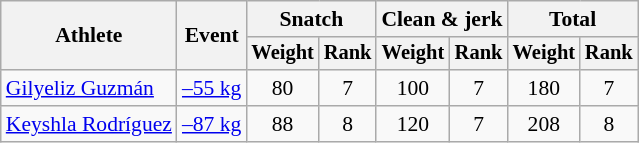<table class=wikitable style=font-size:90%;text-align:center>
<tr>
<th rowspan=2>Athlete</th>
<th rowspan=2>Event</th>
<th colspan=2>Snatch</th>
<th colspan=2>Clean & jerk</th>
<th colspan=2>Total</th>
</tr>
<tr style=font-size:95%>
<th>Weight</th>
<th>Rank</th>
<th>Weight</th>
<th>Rank</th>
<th>Weight</th>
<th>Rank</th>
</tr>
<tr align=center>
<td align=left><a href='#'>Gilyeliz Guzmán</a></td>
<td align=left><a href='#'>–55 kg</a></td>
<td>80</td>
<td>7</td>
<td>100</td>
<td>7</td>
<td>180</td>
<td>7</td>
</tr>
<tr align=center>
<td align=left><a href='#'>Keyshla Rodríguez</a></td>
<td align=left rowspan=2><a href='#'>–87 kg</a></td>
<td>88</td>
<td>8</td>
<td>120</td>
<td>7</td>
<td>208</td>
<td>8</td>
</tr>
</table>
